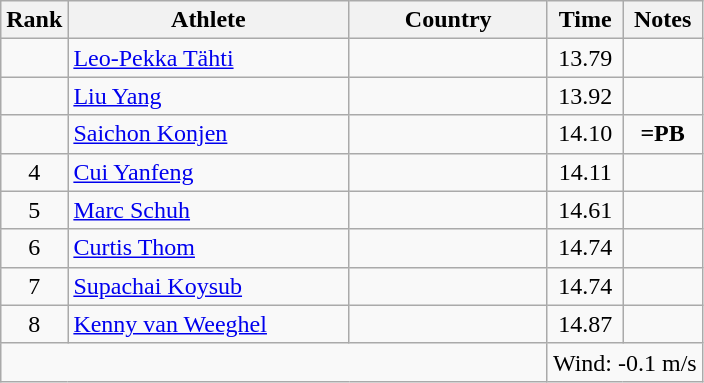<table class="wikitable sortable" style="text-align:center">
<tr>
<th>Rank</th>
<th style="width:180px">Athlete</th>
<th style="width:125px">Country</th>
<th>Time</th>
<th>Notes</th>
</tr>
<tr>
<td></td>
<td style="text-align:left;"><a href='#'>Leo-Pekka Tähti</a></td>
<td style="text-align:left;"></td>
<td>13.79</td>
<td></td>
</tr>
<tr>
<td></td>
<td style="text-align:left;"><a href='#'>Liu Yang</a></td>
<td style="text-align:left;"></td>
<td>13.92</td>
<td></td>
</tr>
<tr>
<td></td>
<td style="text-align:left;"><a href='#'>Saichon Konjen</a></td>
<td style="text-align:left;"></td>
<td>14.10</td>
<td><strong>=PB</strong></td>
</tr>
<tr>
<td>4</td>
<td style="text-align:left;"><a href='#'>Cui Yanfeng</a></td>
<td style="text-align:left;"></td>
<td>14.11</td>
<td></td>
</tr>
<tr>
<td>5</td>
<td style="text-align:left;"><a href='#'>Marc Schuh</a></td>
<td style="text-align:left;"></td>
<td>14.61</td>
<td></td>
</tr>
<tr>
<td>6</td>
<td style="text-align:left;"><a href='#'>Curtis Thom</a></td>
<td style="text-align:left;"></td>
<td>14.74</td>
<td></td>
</tr>
<tr>
<td>7</td>
<td style="text-align:left;"><a href='#'>Supachai Koysub</a></td>
<td style="text-align:left;"></td>
<td>14.74</td>
<td></td>
</tr>
<tr>
<td>8</td>
<td style="text-align:left;"><a href='#'>Kenny van Weeghel</a></td>
<td style="text-align:left;"></td>
<td>14.87</td>
<td></td>
</tr>
<tr class="sortbottom">
<td colspan="3"></td>
<td colspan="2">Wind: -0.1 m/s</td>
</tr>
</table>
